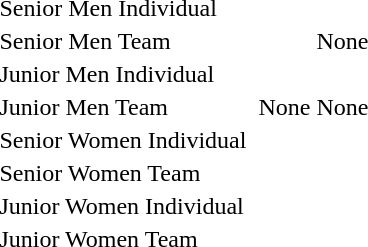<table>
<tr>
<td>Senior Men Individual</td>
<td></td>
<td></td>
<td></td>
</tr>
<tr>
<td>Senior Men Team</td>
<td></td>
<td></td>
<td>None</td>
</tr>
<tr>
<td>Junior Men Individual</td>
<td></td>
<td></td>
<td></td>
</tr>
<tr>
<td>Junior Men Team</td>
<td></td>
<td>None</td>
<td>None</td>
</tr>
<tr>
<td>Senior Women Individual</td>
<td></td>
<td></td>
<td></td>
</tr>
<tr>
<td>Senior Women Team</td>
<td></td>
<td></td>
<td></td>
</tr>
<tr>
<td>Junior Women Individual</td>
<td></td>
<td></td>
<td></td>
</tr>
<tr>
<td>Junior Women Team</td>
<td></td>
<td></td>
<td></td>
</tr>
</table>
